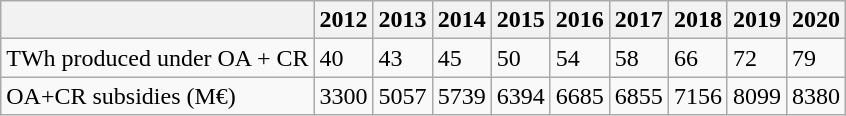<table class="wikitable">
<tr>
<th></th>
<th>2012</th>
<th>2013</th>
<th>2014</th>
<th>2015</th>
<th>2016</th>
<th>2017</th>
<th>2018</th>
<th>2019</th>
<th>2020</th>
</tr>
<tr>
<td>TWh produced under OA + CR</td>
<td>40</td>
<td>43</td>
<td>45</td>
<td>50</td>
<td>54</td>
<td>58</td>
<td>66</td>
<td>72</td>
<td>79</td>
</tr>
<tr>
<td>OA+CR subsidies (M€)</td>
<td>3300</td>
<td>5057</td>
<td>5739</td>
<td>6394</td>
<td>6685</td>
<td>6855</td>
<td>7156</td>
<td>8099</td>
<td>8380</td>
</tr>
</table>
